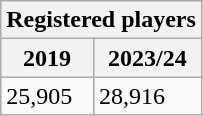<table class="sortable wikitable">
<tr>
<th colspan="2">Registered players</th>
</tr>
<tr>
<th colspan="1">2019</th>
<th>2023/24</th>
</tr>
<tr>
<td>25,905</td>
<td>28,916</td>
</tr>
</table>
